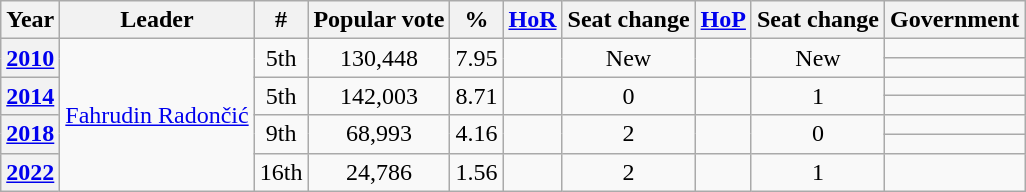<table class="wikitable" style="text-align:center">
<tr>
<th>Year</th>
<th>Leader</th>
<th>#</th>
<th>Popular vote</th>
<th>%</th>
<th><a href='#'>HoR</a></th>
<th>Seat change</th>
<th><a href='#'>HoP</a></th>
<th>Seat change</th>
<th>Government</th>
</tr>
<tr>
<th rowspan=2><a href='#'>2010</a></th>
<td rowspan=7><a href='#'>Fahrudin Radončić</a></td>
<td rowspan=2>5th</td>
<td rowspan=2>130,448</td>
<td rowspan=2>7.95</td>
<td rowspan=2></td>
<td rowspan=2>New</td>
<td rowspan=2></td>
<td rowspan=2>New</td>
<td></td>
</tr>
<tr>
<td></td>
</tr>
<tr>
<th rowspan=2><a href='#'>2014</a></th>
<td rowspan=2>5th</td>
<td rowspan=2>142,003</td>
<td rowspan=2>8.71</td>
<td rowspan=2></td>
<td rowspan=2> 0</td>
<td rowspan=2></td>
<td rowspan=2> 1</td>
<td></td>
</tr>
<tr>
<td></td>
</tr>
<tr>
<th rowspan=2><a href='#'>2018</a></th>
<td rowspan=2>9th</td>
<td rowspan=2>68,993</td>
<td rowspan=2>4.16</td>
<td rowspan=2></td>
<td rowspan=2> 2</td>
<td rowspan=2></td>
<td rowspan=2> 0</td>
<td></td>
</tr>
<tr>
<td></td>
</tr>
<tr>
<th><a href='#'>2022</a></th>
<td>16th</td>
<td align=center>24,786</td>
<td>1.56</td>
<td></td>
<td> 2</td>
<td></td>
<td> 1</td>
<td></td>
</tr>
</table>
